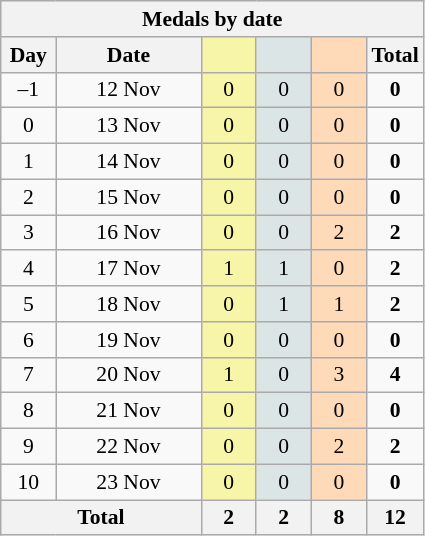<table class="wikitable" style="font-size:90%; text-align:center;">
<tr style="background:#efefef;">
<th colspan=6><strong>Medals by date</strong></th>
</tr>
<tr>
<th width=30><strong>Day</strong></th>
<th width=90><strong>Date</strong></th>
<th width=30 style="background:#F7F6A8;"></th>
<th width=30 style="background:#DCE5E5;"></th>
<th width=30 style="background:#FFDAB9;"></th>
<th width=30><strong>Total</strong></th>
</tr>
<tr>
<td>–1</td>
<td>12 Nov</td>
<td style="background:#F7F6A8;">0</td>
<td style="background:#DCE5E5;">0</td>
<td style="background:#FFDAB9;">0</td>
<td><strong>0</strong></td>
</tr>
<tr>
<td>0</td>
<td>13 Nov</td>
<td style="background:#F7F6A8;">0</td>
<td style="background:#DCE5E5;">0</td>
<td style="background:#FFDAB9;">0</td>
<td><strong>0</strong></td>
</tr>
<tr>
<td>1</td>
<td>14 Nov</td>
<td style="background:#F7F6A8;">0</td>
<td style="background:#DCE5E5;">0</td>
<td style="background:#FFDAB9;">0</td>
<td><strong>0</strong></td>
</tr>
<tr>
<td>2</td>
<td>15 Nov</td>
<td style="background:#F7F6A8;">0</td>
<td style="background:#DCE5E5;">0</td>
<td style="background:#FFDAB9;">0</td>
<td><strong>0</strong></td>
</tr>
<tr>
<td>3</td>
<td>16 Nov</td>
<td style="background:#F7F6A8;">0</td>
<td style="background:#DCE5E5;">0</td>
<td style="background:#FFDAB9;">2</td>
<td><strong>2</strong></td>
</tr>
<tr>
<td>4</td>
<td>17 Nov</td>
<td style="background:#F7F6A8;">1</td>
<td style="background:#DCE5E5;">1</td>
<td style="background:#FFDAB9;">0</td>
<td><strong>2</strong></td>
</tr>
<tr>
<td>5</td>
<td>18 Nov</td>
<td style="background:#F7F6A8;">0</td>
<td style="background:#DCE5E5;">1</td>
<td style="background:#FFDAB9;">1</td>
<td><strong>2</strong></td>
</tr>
<tr>
<td>6</td>
<td>19 Nov</td>
<td style="background:#F7F6A8;">0</td>
<td style="background:#DCE5E5;">0</td>
<td style="background:#FFDAB9;">0</td>
<td><strong>0</strong></td>
</tr>
<tr>
<td>7</td>
<td>20 Nov</td>
<td style="background:#F7F6A8;">1</td>
<td style="background:#DCE5E5;">0</td>
<td style="background:#FFDAB9;">3</td>
<td><strong>4</strong></td>
</tr>
<tr>
<td>8</td>
<td>21 Nov</td>
<td style="background:#F7F6A8;">0</td>
<td style="background:#DCE5E5;">0</td>
<td style="background:#FFDAB9;">0</td>
<td><strong>0</strong></td>
</tr>
<tr>
<td>9</td>
<td>22 Nov</td>
<td style="background:#F7F6A8;">0</td>
<td style="background:#DCE5E5;">0</td>
<td style="background:#FFDAB9;">2</td>
<td><strong>2</strong></td>
</tr>
<tr>
<td>10</td>
<td>23 Nov</td>
<td style="background:#F7F6A8;">0</td>
<td style="background:#DCE5E5;">0</td>
<td style="background:#FFDAB9;">0</td>
<td><strong>0</strong></td>
</tr>
<tr>
<th colspan="2"><strong>Total</strong></th>
<th><strong>2</strong></th>
<th><strong>2</strong></th>
<th><strong>8</strong></th>
<th><strong>12</strong></th>
</tr>
</table>
